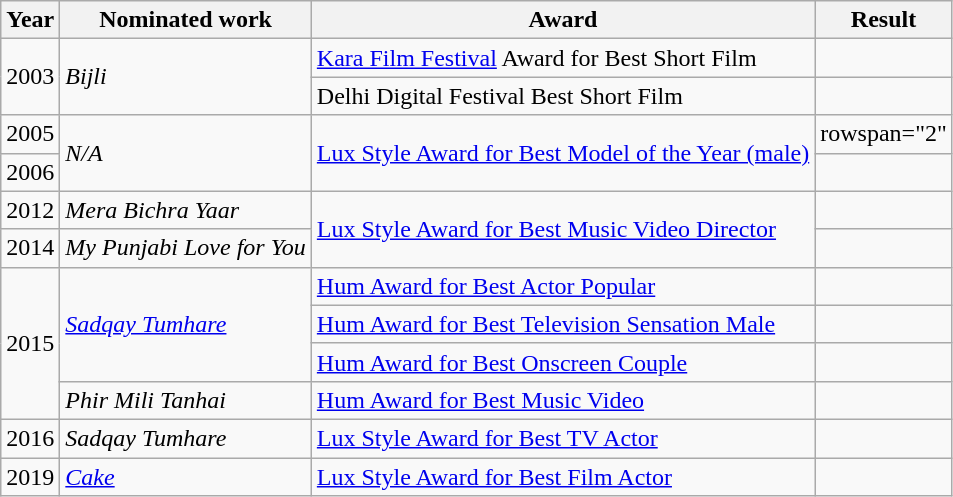<table class="wikitable sortable">
<tr>
<th>Year</th>
<th>Nominated work</th>
<th>Award</th>
<th>Result</th>
</tr>
<tr>
<td rowspan="2">2003</td>
<td rowspan="2"><em>Bijli</em></td>
<td><a href='#'>Kara Film Festival</a> Award for Best Short Film</td>
<td></td>
</tr>
<tr>
<td>Delhi Digital Festival Best Short Film</td>
<td></td>
</tr>
<tr>
<td>2005</td>
<td rowspan="2"><em>N/A</em></td>
<td rowspan="2"><a href='#'>Lux Style Award for Best Model of the Year (male)</a></td>
<td>rowspan="2" </td>
</tr>
<tr>
<td>2006</td>
</tr>
<tr>
<td>2012</td>
<td><em>Mera Bichra Yaar</em></td>
<td rowspan="2"><a href='#'>Lux Style Award for Best Music Video Director</a></td>
<td></td>
</tr>
<tr>
<td>2014</td>
<td><em>My Punjabi Love for You</em></td>
<td></td>
</tr>
<tr>
<td rowspan="4">2015</td>
<td rowspan="3"><em><a href='#'>Sadqay Tumhare</a></em></td>
<td><a href='#'>Hum Award for Best Actor Popular</a></td>
<td></td>
</tr>
<tr>
<td><a href='#'>Hum Award for Best Television Sensation Male</a></td>
<td></td>
</tr>
<tr>
<td><a href='#'>Hum Award for Best Onscreen Couple</a></td>
<td></td>
</tr>
<tr>
<td><em>Phir Mili Tanhai</em></td>
<td><a href='#'>Hum Award for Best Music Video</a></td>
<td></td>
</tr>
<tr>
<td>2016</td>
<td><em>Sadqay Tumhare</em></td>
<td><a href='#'>Lux Style Award for Best TV Actor</a></td>
<td></td>
</tr>
<tr>
<td>2019</td>
<td><em><a href='#'>Cake</a></em></td>
<td><a href='#'>Lux Style Award for Best Film Actor</a></td>
<td></td>
</tr>
</table>
